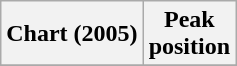<table class="wikitable sortable plainrowheaders">
<tr>
<th>Chart (2005)</th>
<th>Peak<br>position</th>
</tr>
<tr>
</tr>
</table>
